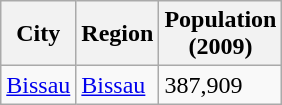<table class="wikitable sortable sticky-header col3right">
<tr>
<th>City</th>
<th>Region</th>
<th>Population<br>(2009)</th>
</tr>
<tr>
<td><a href='#'>Bissau</a></td>
<td><a href='#'>Bissau</a></td>
<td>387,909</td>
</tr>
</table>
